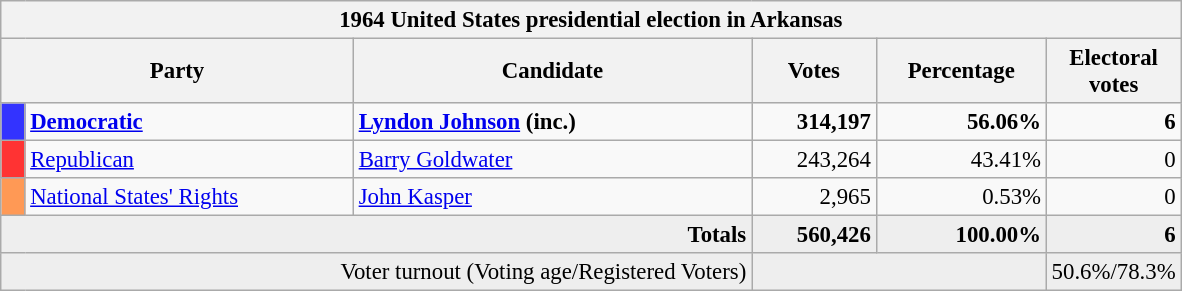<table class="wikitable" style="font-size: 95%;">
<tr>
<th colspan="6">1964 United States presidential election in Arkansas</th>
</tr>
<tr>
<th colspan="2" style="width: 15em">Party</th>
<th style="width: 17em">Candidate</th>
<th style="width: 5em">Votes</th>
<th style="width: 7em">Percentage</th>
<th style="width: 5em">Electoral votes</th>
</tr>
<tr>
<th style="background:#33f; width:3px;"></th>
<td style="width: 130px"><strong><a href='#'>Democratic</a></strong></td>
<td><strong><a href='#'>Lyndon Johnson</a> (inc.)</strong></td>
<td style="text-align:right;"><strong>314,197</strong></td>
<td style="text-align:right;"><strong>56.06%</strong></td>
<td style="text-align:right;"><strong>6</strong></td>
</tr>
<tr>
<th style="background:#f33; width:3px;"></th>
<td style="width: 130px"><a href='#'>Republican</a></td>
<td><a href='#'>Barry Goldwater</a></td>
<td style="text-align:right;">243,264</td>
<td style="text-align:right;">43.41%</td>
<td style="text-align:right;">0</td>
</tr>
<tr>
<th style="background:#FF9955; width:3px;"></th>
<td style="width: 130px"><a href='#'>National States' Rights</a></td>
<td><a href='#'>John Kasper</a></td>
<td align="right">2,965</td>
<td align="right">0.53%</td>
<td align="right">0</td>
</tr>
<tr bgcolor="#EEEEEE">
<td colspan="3" align="right"><strong>Totals</strong></td>
<td align="right"><strong>560,426</strong></td>
<td align="right"><strong>100.00%</strong></td>
<td align="right"><strong>6</strong></td>
</tr>
<tr bgcolor="#EEEEEE">
<td colspan="3" align="right">Voter turnout (Voting age/Registered Voters)</td>
<td colspan="2" align="right"></td>
<td align="right">50.6%/78.3%</td>
</tr>
</table>
